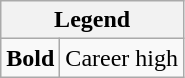<table class="wikitable mw-collapsible mw-collapsed">
<tr>
<th colspan="2">Legend</th>
</tr>
<tr>
<td><strong>Bold</strong></td>
<td>Career high</td>
</tr>
</table>
